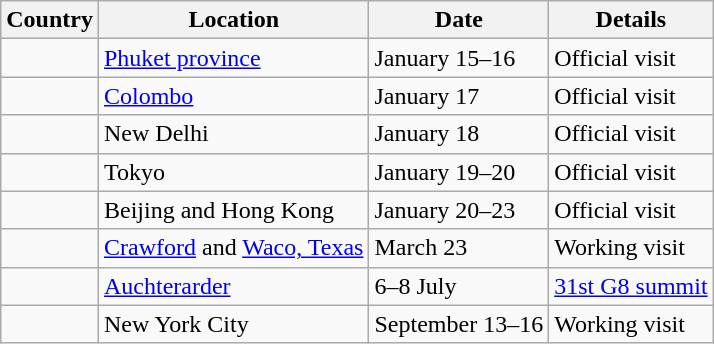<table class="wikitable sortable">
<tr>
<th>Country</th>
<th>Location</th>
<th>Date</th>
<th>Details</th>
</tr>
<tr>
<td></td>
<td><a href='#'>Phuket province</a></td>
<td>January 15–16</td>
<td>Official visit</td>
</tr>
<tr>
<td></td>
<td><a href='#'>Colombo</a></td>
<td>January 17</td>
<td>Official visit</td>
</tr>
<tr>
<td></td>
<td>New Delhi</td>
<td>January 18</td>
<td>Official visit</td>
</tr>
<tr>
<td></td>
<td>Tokyo</td>
<td>January 19–20</td>
<td>Official visit</td>
</tr>
<tr>
<td></td>
<td>Beijing and Hong Kong</td>
<td>January 20–23</td>
<td>Official visit</td>
</tr>
<tr>
<td></td>
<td><a href='#'>Crawford</a> and <a href='#'>Waco, Texas</a></td>
<td>March 23</td>
<td>Working visit</td>
</tr>
<tr>
<td></td>
<td><a href='#'>Auchterarder</a></td>
<td>6–8 July</td>
<td><a href='#'>31st G8 summit</a></td>
</tr>
<tr>
<td></td>
<td>New York City</td>
<td>September 13–16</td>
<td>Working visit</td>
</tr>
</table>
